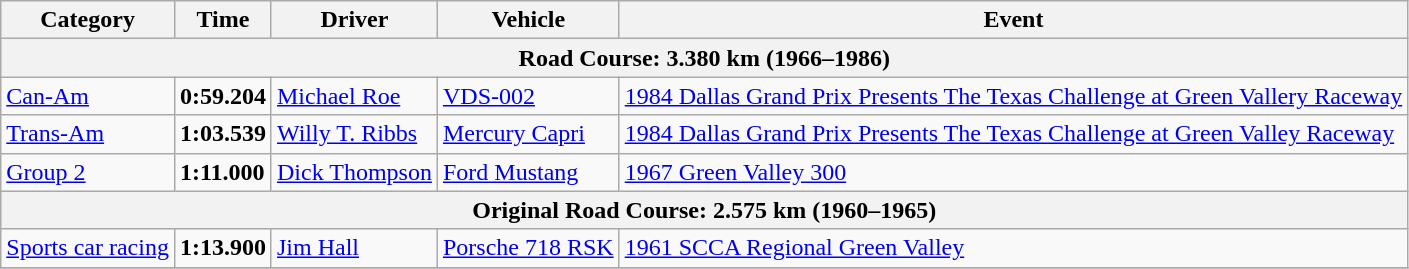<table class="wikitable">
<tr>
<th>Category</th>
<th>Time</th>
<th>Driver</th>
<th>Vehicle</th>
<th>Event</th>
</tr>
<tr>
<th colspan=5>Road Course: 3.380 km (1966–1986)</th>
</tr>
<tr>
<td><a href='#'>Can-Am</a></td>
<td><strong>0:59.204</strong></td>
<td><a href='#'>Michael Roe</a></td>
<td><a href='#'>VDS-002</a></td>
<td><a href='#'>1984 Dallas Grand Prix Presents The Texas Challenge at Green Vallery Raceway</a></td>
</tr>
<tr>
<td><a href='#'>Trans-Am</a></td>
<td><strong>1:03.539</strong></td>
<td><a href='#'>Willy T. Ribbs</a></td>
<td><a href='#'>Mercury Capri</a></td>
<td><a href='#'>1984 Dallas Grand Prix Presents The Texas Challenge at Green Valley Raceway</a></td>
</tr>
<tr>
<td><a href='#'>Group 2</a></td>
<td><strong>1:11.000</strong></td>
<td><a href='#'>Dick Thompson</a></td>
<td><a href='#'>Ford Mustang</a></td>
<td><a href='#'>1967 Green Valley 300</a></td>
</tr>
<tr>
<th colspan=5>Original Road Course: 2.575 km (1960–1965)</th>
</tr>
<tr>
<td><a href='#'>Sports car racing</a></td>
<td><strong>1:13.900</strong></td>
<td><a href='#'>Jim Hall</a></td>
<td><a href='#'>Porsche 718 RSK</a></td>
<td><a href='#'>1961 SCCA Regional Green Valley</a></td>
</tr>
<tr>
</tr>
</table>
